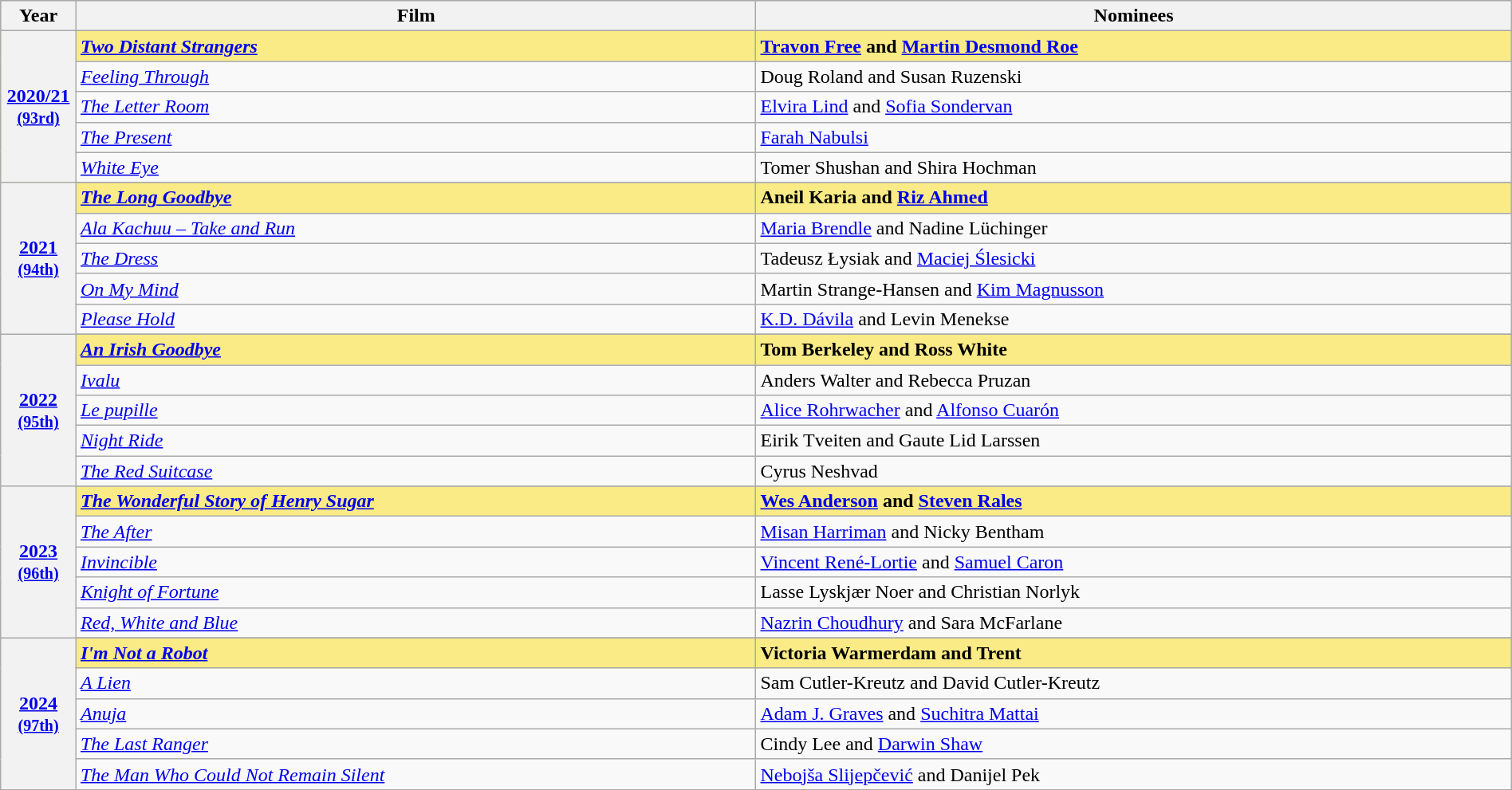<table class="wikitable" style="width:100%">
<tr bgcolor="#bebebe">
<th width="5%">Year</th>
<th width="45%">Film</th>
<th width="50%">Nominees</th>
</tr>
<tr style="background:#FAEB86">
<th rowspan="5"><a href='#'>2020/21</a><br><small><a href='#'>(93rd)</a></small></th>
<td><strong><em><a href='#'>Two Distant Strangers</a></em></strong></td>
<td><strong><a href='#'>Travon Free</a> and <a href='#'>Martin Desmond Roe</a></strong></td>
</tr>
<tr>
<td><em><a href='#'>Feeling Through</a></em></td>
<td>Doug Roland and Susan Ruzenski</td>
</tr>
<tr>
<td><em><a href='#'>The Letter Room</a></em></td>
<td><a href='#'>Elvira Lind</a> and <a href='#'>Sofia Sondervan</a></td>
</tr>
<tr>
<td><em><a href='#'>The Present</a></em></td>
<td><a href='#'>Farah Nabulsi</a></td>
</tr>
<tr>
<td><em><a href='#'>White Eye</a></em></td>
<td>Tomer Shushan and Shira Hochman</td>
</tr>
<tr>
<th rowspan="6" style="text-align:center"><a href='#'>2021</a><br><small><a href='#'>(94th)</a></small></th>
</tr>
<tr style="background:#FAEB86">
<td><strong><em><a href='#'>The Long Goodbye</a></em></strong></td>
<td><strong>Aneil Karia and <a href='#'>Riz Ahmed</a></strong></td>
</tr>
<tr>
<td><em><a href='#'>Ala Kachuu – Take and Run</a></em></td>
<td><a href='#'>Maria Brendle</a> and Nadine Lüchinger</td>
</tr>
<tr>
<td><em><a href='#'>The Dress</a></em></td>
<td>Tadeusz Łysiak and <a href='#'>Maciej Ślesicki</a></td>
</tr>
<tr>
<td><em><a href='#'>On My Mind</a></em></td>
<td>Martin Strange-Hansen and <a href='#'>Kim Magnusson</a></td>
</tr>
<tr>
<td><em><a href='#'>Please Hold</a></em></td>
<td><a href='#'>K.D. Dávila</a> and Levin Menekse</td>
</tr>
<tr>
<th rowspan="6" style="text-align:center"><a href='#'>2022</a><br><small><a href='#'>(95th)</a></small></th>
</tr>
<tr style="background:#FAEB86">
<td><strong><em><a href='#'>An Irish Goodbye</a></em></strong></td>
<td><strong>Tom Berkeley and Ross White</strong></td>
</tr>
<tr>
<td><em><a href='#'>Ivalu</a></em></td>
<td>Anders Walter and Rebecca Pruzan</td>
</tr>
<tr>
<td><em><a href='#'>Le pupille</a></em></td>
<td><a href='#'>Alice Rohrwacher</a> and <a href='#'>Alfonso Cuarón</a></td>
</tr>
<tr>
<td><em><a href='#'>Night Ride</a></em></td>
<td>Eirik Tveiten and Gaute Lid Larssen</td>
</tr>
<tr>
<td><em><a href='#'>The Red Suitcase</a></em></td>
<td>Cyrus Neshvad</td>
</tr>
<tr>
<th rowspan="6" style="text-align:center"><a href='#'>2023</a><br><small><a href='#'>(96th)</a></small></th>
</tr>
<tr style="background:#FAEB86">
<td><strong><em><a href='#'>The Wonderful Story of Henry Sugar</a></em></strong></td>
<td><strong><a href='#'>Wes Anderson</a> and <a href='#'>Steven Rales</a></strong></td>
</tr>
<tr>
<td><em><a href='#'>The After</a></em></td>
<td><a href='#'>Misan Harriman</a> and Nicky Bentham</td>
</tr>
<tr>
<td><em><a href='#'>Invincible</a></em></td>
<td><a href='#'>Vincent René-Lortie</a> and <a href='#'>Samuel Caron</a></td>
</tr>
<tr>
<td><em><a href='#'>Knight of Fortune</a></em></td>
<td>Lasse Lyskjær Noer and Christian Norlyk</td>
</tr>
<tr>
<td><em><a href='#'>Red, White and Blue</a></em></td>
<td><a href='#'>Nazrin Choudhury</a> and Sara McFarlane</td>
</tr>
<tr>
<th rowspan="6" style="text-align:center"><a href='#'>2024</a><br><small><a href='#'>(97th)</a></small></th>
</tr>
<tr style="background:#FAEB86">
<td><strong><em><a href='#'>I'm Not a Robot</a></em></strong></td>
<td><strong>Victoria Warmerdam and Trent</strong></td>
</tr>
<tr>
<td><em><a href='#'>A Lien</a></em></td>
<td>Sam Cutler-Kreutz and David Cutler-Kreutz</td>
</tr>
<tr>
<td><em><a href='#'>Anuja</a></em></td>
<td><a href='#'>Adam J. Graves</a> and <a href='#'>Suchitra Mattai</a></td>
</tr>
<tr>
<td><em><a href='#'>The Last Ranger</a></em></td>
<td>Cindy Lee and <a href='#'>Darwin Shaw</a></td>
</tr>
<tr>
<td><em><a href='#'>The Man Who Could Not Remain Silent</a></em></td>
<td><a href='#'>Nebojša Slijepčević</a> and Danijel Pek</td>
</tr>
<tr>
</tr>
</table>
